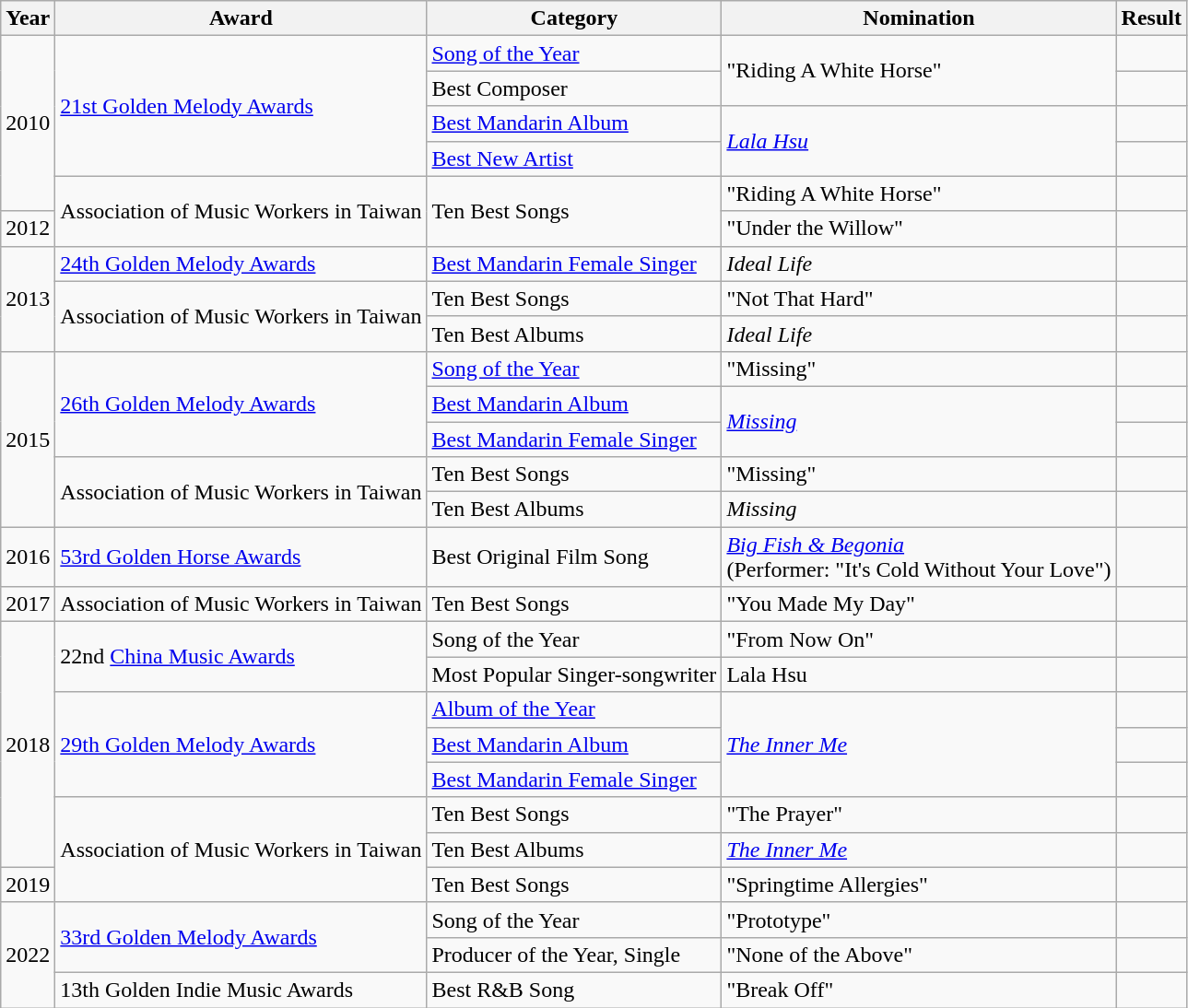<table class="wikitable">
<tr>
<th>Year</th>
<th>Award</th>
<th>Category</th>
<th>Nomination</th>
<th>Result</th>
</tr>
<tr>
<td rowspan=5>2010</td>
<td rowspan=4><a href='#'>21st Golden Melody Awards</a></td>
<td><a href='#'>Song of the Year</a></td>
<td rowspan=2>"Riding A White Horse"</td>
<td></td>
</tr>
<tr>
<td>Best Composer</td>
<td></td>
</tr>
<tr>
<td><a href='#'>Best Mandarin Album</a></td>
<td rowspan=2><em><a href='#'>Lala Hsu</a></em></td>
<td></td>
</tr>
<tr>
<td><a href='#'>Best New Artist</a></td>
<td></td>
</tr>
<tr>
<td rowspan=2>Association of Music Workers in Taiwan</td>
<td rowspan=2>Ten Best Songs</td>
<td>"Riding A White Horse"</td>
<td></td>
</tr>
<tr>
<td>2012</td>
<td>"Under the Willow"</td>
<td></td>
</tr>
<tr>
<td rowspan=3>2013</td>
<td><a href='#'>24th Golden Melody Awards</a></td>
<td><a href='#'>Best Mandarin Female Singer</a></td>
<td><em>Ideal Life</em></td>
<td></td>
</tr>
<tr>
<td rowspan=2>Association of Music Workers in Taiwan</td>
<td>Ten Best Songs</td>
<td>"Not That Hard"</td>
<td></td>
</tr>
<tr>
<td>Ten Best Albums</td>
<td><em>Ideal Life</em></td>
<td></td>
</tr>
<tr>
<td rowspan=5>2015</td>
<td rowspan=3><a href='#'>26th Golden Melody Awards</a></td>
<td><a href='#'>Song of the Year</a></td>
<td>"Missing"</td>
<td></td>
</tr>
<tr>
<td><a href='#'>Best Mandarin Album</a></td>
<td rowspan=2><em><a href='#'>Missing</a></em></td>
<td></td>
</tr>
<tr>
<td><a href='#'>Best Mandarin Female Singer</a></td>
<td></td>
</tr>
<tr>
<td rowspan=2>Association of Music Workers in Taiwan</td>
<td>Ten Best Songs</td>
<td>"Missing"</td>
<td></td>
</tr>
<tr>
<td>Ten Best Albums</td>
<td><em>Missing</em></td>
<td></td>
</tr>
<tr>
<td>2016</td>
<td><a href='#'>53rd Golden Horse Awards</a></td>
<td>Best Original Film Song</td>
<td><em><a href='#'>Big Fish & Begonia</a></em><br>(Performer: "It's Cold Without Your Love")</td>
<td></td>
</tr>
<tr>
<td>2017</td>
<td>Association of Music Workers in Taiwan</td>
<td>Ten Best Songs</td>
<td>"You Made My Day"</td>
<td></td>
</tr>
<tr>
<td rowspan=7>2018</td>
<td rowspan=2>22nd <a href='#'>China Music Awards</a></td>
<td>Song of the Year</td>
<td>"From Now On"</td>
<td></td>
</tr>
<tr>
<td>Most Popular Singer-songwriter</td>
<td>Lala Hsu</td>
<td></td>
</tr>
<tr>
<td rowspan=3><a href='#'>29th Golden Melody Awards</a></td>
<td><a href='#'>Album of the Year</a></td>
<td rowspan=3><em><a href='#'>The Inner Me</a></em></td>
<td></td>
</tr>
<tr>
<td><a href='#'>Best Mandarin Album</a></td>
<td></td>
</tr>
<tr>
<td><a href='#'>Best Mandarin Female Singer</a></td>
<td></td>
</tr>
<tr>
<td rowspan=3>Association of Music Workers in Taiwan</td>
<td>Ten Best Songs</td>
<td>"The Prayer"</td>
<td></td>
</tr>
<tr>
<td>Ten Best Albums</td>
<td><em><a href='#'>The Inner Me</a></em></td>
<td></td>
</tr>
<tr>
<td>2019</td>
<td>Ten Best Songs</td>
<td>"Springtime Allergies"</td>
<td></td>
</tr>
<tr>
<td rowspan=3>2022</td>
<td rowspan=2><a href='#'>33rd Golden Melody Awards</a></td>
<td>Song of the Year</td>
<td>"Prototype"</td>
<td></td>
</tr>
<tr>
<td>Producer of the Year, Single</td>
<td>"None of the Above"</td>
<td></td>
</tr>
<tr>
<td>13th Golden Indie Music Awards</td>
<td>Best R&B Song</td>
<td>"Break Off"</td>
<td></td>
</tr>
</table>
